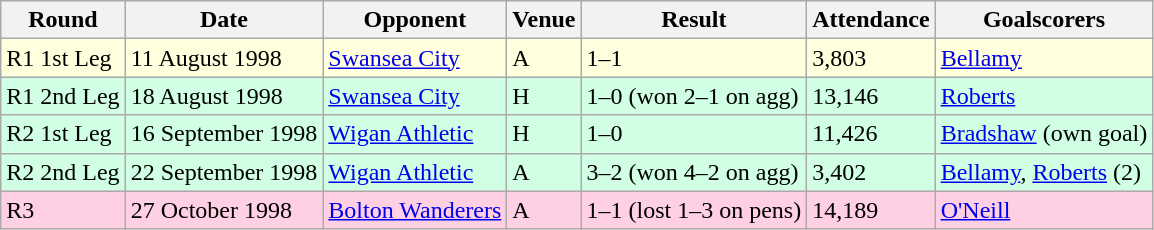<table class="wikitable">
<tr>
<th>Round</th>
<th>Date</th>
<th>Opponent</th>
<th>Venue</th>
<th>Result</th>
<th>Attendance</th>
<th>Goalscorers</th>
</tr>
<tr style="background-color: #ffffdd;">
<td>R1 1st Leg</td>
<td>11 August 1998</td>
<td><a href='#'>Swansea City</a></td>
<td>A</td>
<td>1–1</td>
<td>3,803</td>
<td><a href='#'>Bellamy</a></td>
</tr>
<tr style="background-color: #d0ffe3;">
<td>R1 2nd Leg</td>
<td>18 August 1998</td>
<td><a href='#'>Swansea City</a></td>
<td>H</td>
<td>1–0 (won 2–1 on agg)</td>
<td>13,146</td>
<td><a href='#'>Roberts</a></td>
</tr>
<tr style="background-color: #d0ffe3;">
<td>R2 1st Leg</td>
<td>16 September 1998</td>
<td><a href='#'>Wigan Athletic</a></td>
<td>H</td>
<td>1–0</td>
<td>11,426</td>
<td><a href='#'>Bradshaw</a> (own goal)</td>
</tr>
<tr style="background-color: #d0ffe3;">
<td>R2 2nd Leg</td>
<td>22 September 1998</td>
<td><a href='#'>Wigan Athletic</a></td>
<td>A</td>
<td>3–2 (won 4–2 on agg)</td>
<td>3,402</td>
<td><a href='#'>Bellamy</a>, <a href='#'>Roberts</a> (2)</td>
</tr>
<tr style="background-color: #ffd0e3;">
<td>R3</td>
<td>27 October 1998</td>
<td><a href='#'>Bolton Wanderers</a></td>
<td>A</td>
<td>1–1 (lost 1–3 on pens)</td>
<td>14,189</td>
<td><a href='#'>O'Neill</a></td>
</tr>
</table>
